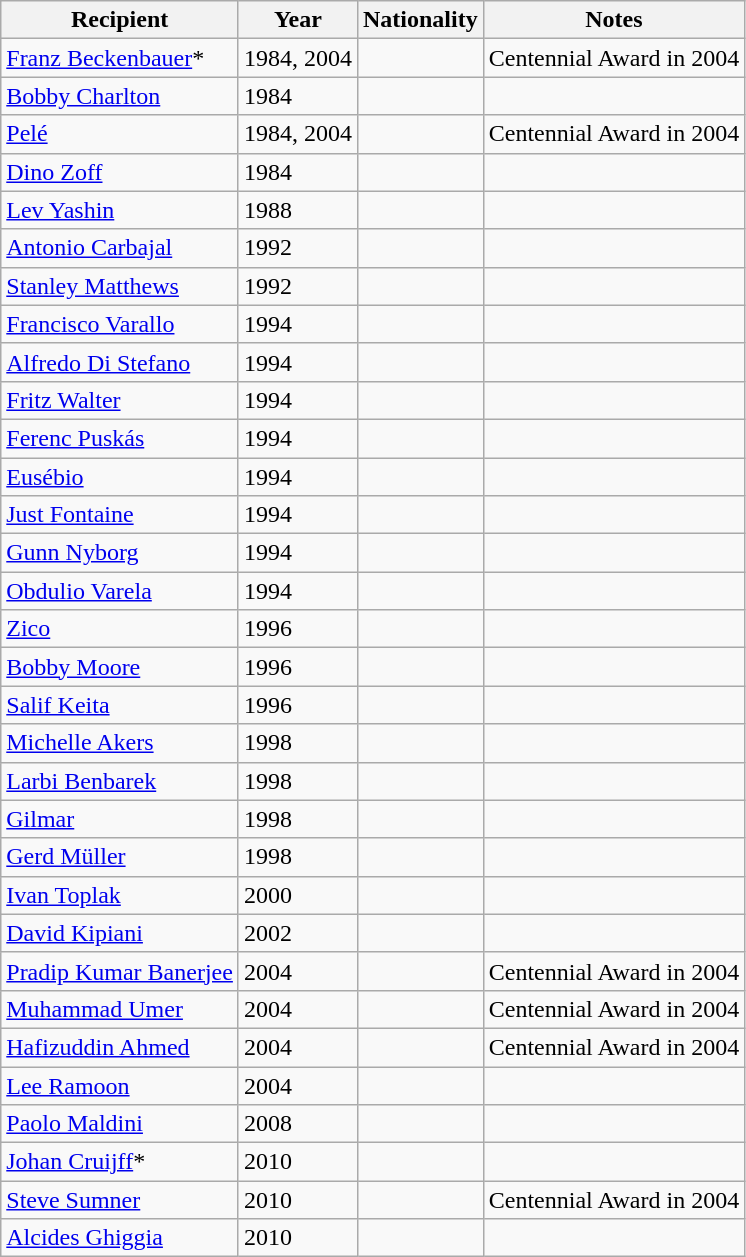<table class="wikitable sortable">
<tr>
<th>Recipient</th>
<th>Year</th>
<th>Nationality</th>
<th>Notes</th>
</tr>
<tr>
<td><a href='#'>Franz Beckenbauer</a>*</td>
<td>1984, 2004</td>
<td></td>
<td>Centennial Award in 2004</td>
</tr>
<tr>
<td><a href='#'>Bobby Charlton</a></td>
<td>1984</td>
<td></td>
<td></td>
</tr>
<tr>
<td><a href='#'>Pelé</a></td>
<td>1984, 2004</td>
<td></td>
<td>Centennial Award in 2004</td>
</tr>
<tr>
<td><a href='#'>Dino Zoff</a></td>
<td>1984</td>
<td></td>
<td></td>
</tr>
<tr>
<td><a href='#'>Lev Yashin</a></td>
<td>1988</td>
<td></td>
<td></td>
</tr>
<tr>
<td><a href='#'>Antonio Carbajal</a></td>
<td>1992</td>
<td></td>
<td></td>
</tr>
<tr>
<td><a href='#'>Stanley Matthews</a></td>
<td>1992</td>
<td></td>
<td></td>
</tr>
<tr>
<td><a href='#'>Francisco Varallo</a></td>
<td>1994</td>
<td></td>
<td></td>
</tr>
<tr>
<td><a href='#'>Alfredo Di Stefano</a></td>
<td>1994</td>
<td></td>
<td></td>
</tr>
<tr>
<td><a href='#'>Fritz Walter</a></td>
<td>1994</td>
<td></td>
<td></td>
</tr>
<tr>
<td><a href='#'>Ferenc Puskás</a></td>
<td>1994</td>
<td></td>
<td></td>
</tr>
<tr>
<td><a href='#'>Eusébio</a></td>
<td>1994</td>
<td></td>
<td></td>
</tr>
<tr>
<td><a href='#'>Just Fontaine</a></td>
<td>1994</td>
<td></td>
<td></td>
</tr>
<tr>
<td><a href='#'>Gunn Nyborg</a></td>
<td>1994</td>
<td></td>
<td></td>
</tr>
<tr>
<td><a href='#'>Obdulio Varela</a></td>
<td>1994</td>
<td></td>
<td></td>
</tr>
<tr>
<td><a href='#'>Zico</a></td>
<td>1996</td>
<td></td>
<td></td>
</tr>
<tr>
<td><a href='#'>Bobby Moore</a></td>
<td>1996</td>
<td></td>
<td></td>
</tr>
<tr>
<td><a href='#'>Salif Keita</a></td>
<td>1996</td>
<td></td>
<td></td>
</tr>
<tr>
<td><a href='#'>Michelle Akers</a></td>
<td>1998</td>
<td></td>
<td></td>
</tr>
<tr>
<td><a href='#'>Larbi Benbarek</a></td>
<td>1998</td>
<td></td>
<td></td>
</tr>
<tr>
<td><a href='#'>Gilmar</a></td>
<td>1998</td>
<td></td>
<td></td>
</tr>
<tr>
<td><a href='#'>Gerd Müller</a></td>
<td>1998</td>
<td></td>
<td></td>
</tr>
<tr>
<td><a href='#'>Ivan Toplak</a></td>
<td>2000</td>
<td></td>
<td></td>
</tr>
<tr>
<td><a href='#'>David Kipiani</a></td>
<td>2002</td>
<td></td>
<td></td>
</tr>
<tr>
<td><a href='#'>Pradip Kumar Banerjee</a></td>
<td>2004</td>
<td></td>
<td>Centennial Award in 2004</td>
</tr>
<tr>
<td><a href='#'>Muhammad Umer</a></td>
<td>2004</td>
<td></td>
<td>Centennial Award in 2004</td>
</tr>
<tr>
<td><a href='#'>Hafizuddin Ahmed</a></td>
<td>2004</td>
<td></td>
<td>Centennial Award in 2004</td>
</tr>
<tr>
<td><a href='#'>Lee Ramoon</a></td>
<td>2004</td>
<td></td>
<td></td>
</tr>
<tr>
<td><a href='#'>Paolo Maldini</a></td>
<td>2008</td>
<td></td>
<td></td>
</tr>
<tr>
<td><a href='#'>Johan Cruijff</a>*</td>
<td>2010</td>
<td></td>
<td></td>
</tr>
<tr>
<td><a href='#'>Steve Sumner</a></td>
<td>2010</td>
<td></td>
<td>Centennial Award in 2004</td>
</tr>
<tr>
<td><a href='#'>Alcides Ghiggia</a></td>
<td>2010</td>
<td></td>
<td></td>
</tr>
</table>
